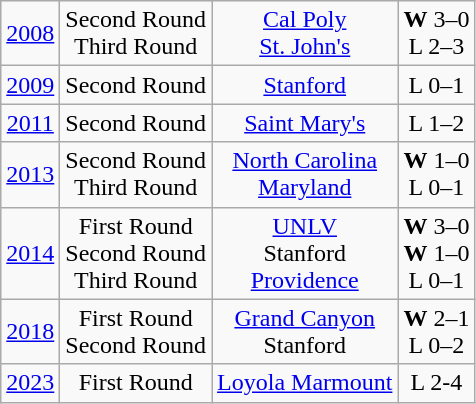<table class="wikitable">
<tr align="center">
<td><a href='#'>2008</a></td>
<td>Second Round<br>Third Round</td>
<td><a href='#'>Cal Poly</a><br><a href='#'>St. John's</a></td>
<td><strong>W</strong> 3–0<br> L 2–3</td>
</tr>
<tr align="center">
<td><a href='#'>2009</a></td>
<td>Second Round</td>
<td><a href='#'>Stanford</a></td>
<td>L 0–1</td>
</tr>
<tr align="center">
<td><a href='#'>2011</a></td>
<td>Second Round</td>
<td><a href='#'>Saint Mary's</a></td>
<td>L 1–2</td>
</tr>
<tr align="center">
<td><a href='#'>2013</a></td>
<td>Second Round<br>Third Round</td>
<td><a href='#'>North Carolina</a><br><a href='#'>Maryland</a></td>
<td><strong>W</strong> 1–0<br>L 0–1</td>
</tr>
<tr align="center">
<td><a href='#'>2014</a></td>
<td>First Round<br>Second Round<br>Third Round</td>
<td><a href='#'>UNLV</a><br>Stanford<br><a href='#'>Providence</a></td>
<td><strong>W</strong> 3–0<br><strong>W</strong> 1–0<br>L 0–1</td>
</tr>
<tr align="center">
<td><a href='#'>2018</a></td>
<td>First Round<br>Second Round</td>
<td><a href='#'>Grand Canyon</a><br>Stanford</td>
<td><strong>W</strong> 2–1<br>L 0–2</td>
</tr>
<tr align="center">
<td><a href='#'>2023</a></td>
<td>First Round</td>
<td><a href='#'>Loyola Marmount</a></td>
<td>L 2-4</td>
</tr>
</table>
